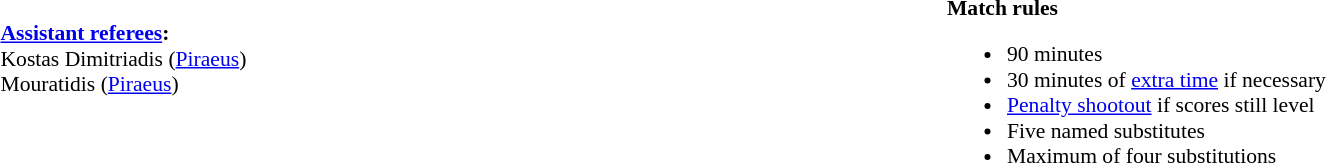<table width=100% style="font-size: 90%">
<tr>
<td width=50% valign=top><br><br><strong><a href='#'>Assistant referees</a>:</strong>
<br>Kostas Dimitriadis (<a href='#'>Piraeus</a>)
<br>Mouratidis (<a href='#'>Piraeus</a>)</td>
<td width=50% valign=top><br><strong>Match rules</strong><ul><li>90 minutes</li><li>30 minutes of <a href='#'>extra time</a> if necessary</li><li><a href='#'>Penalty shootout</a> if scores still level</li><li>Five named substitutes</li><li>Maximum of four substitutions</li></ul></td>
</tr>
</table>
